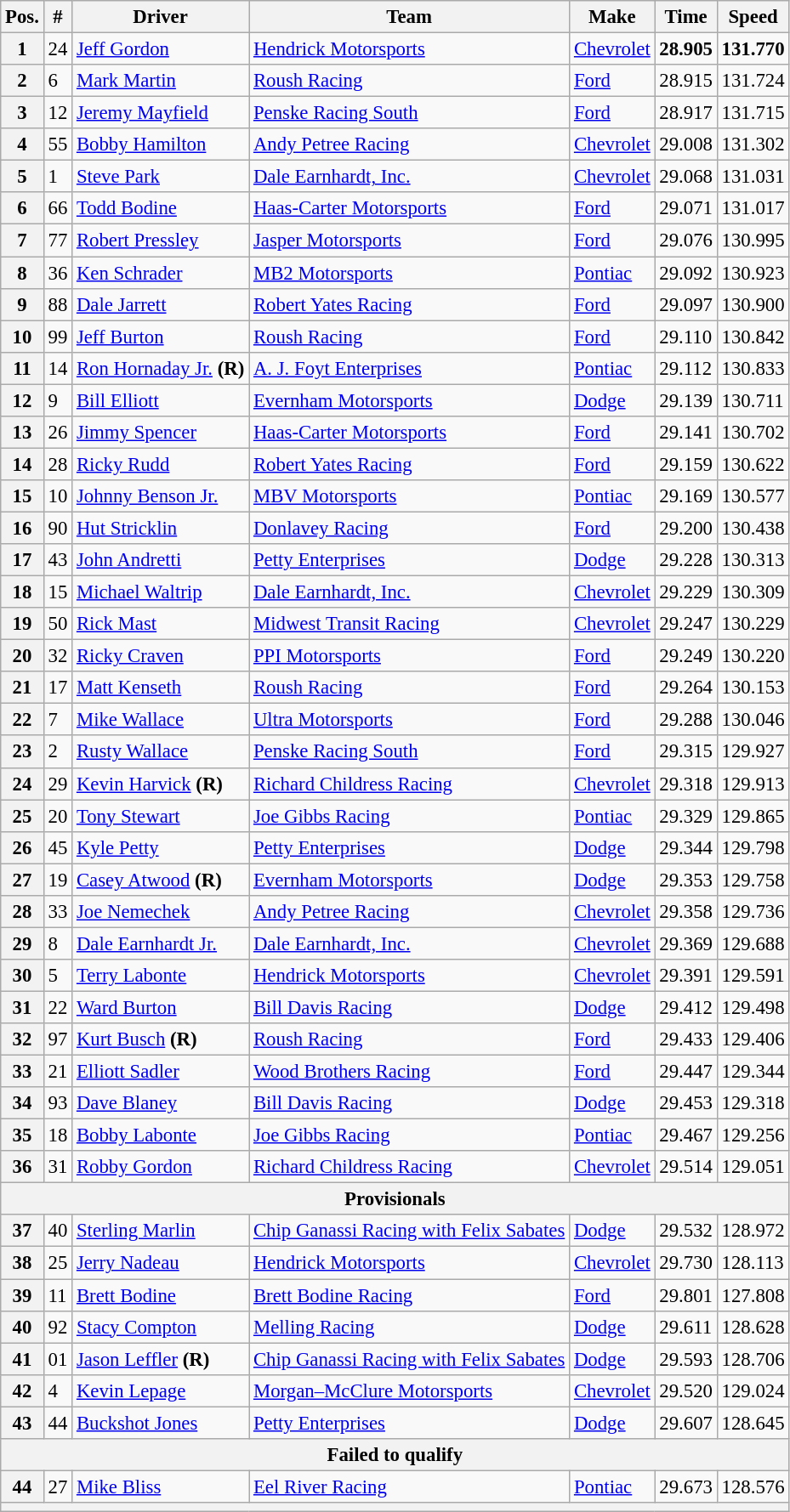<table class="wikitable" style="font-size:95%">
<tr>
<th>Pos.</th>
<th>#</th>
<th>Driver</th>
<th>Team</th>
<th>Make</th>
<th>Time</th>
<th>Speed</th>
</tr>
<tr>
<th>1</th>
<td>24</td>
<td><a href='#'>Jeff Gordon</a></td>
<td><a href='#'>Hendrick Motorsports</a></td>
<td><a href='#'>Chevrolet</a></td>
<td><strong>28.905</strong></td>
<td><strong>131.770</strong></td>
</tr>
<tr>
<th>2</th>
<td>6</td>
<td><a href='#'>Mark Martin</a></td>
<td><a href='#'>Roush Racing</a></td>
<td><a href='#'>Ford</a></td>
<td>28.915</td>
<td>131.724</td>
</tr>
<tr>
<th>3</th>
<td>12</td>
<td><a href='#'>Jeremy Mayfield</a></td>
<td><a href='#'>Penske Racing South</a></td>
<td><a href='#'>Ford</a></td>
<td>28.917</td>
<td>131.715</td>
</tr>
<tr>
<th>4</th>
<td>55</td>
<td><a href='#'>Bobby Hamilton</a></td>
<td><a href='#'>Andy Petree Racing</a></td>
<td><a href='#'>Chevrolet</a></td>
<td>29.008</td>
<td>131.302</td>
</tr>
<tr>
<th>5</th>
<td>1</td>
<td><a href='#'>Steve Park</a></td>
<td><a href='#'>Dale Earnhardt, Inc.</a></td>
<td><a href='#'>Chevrolet</a></td>
<td>29.068</td>
<td>131.031</td>
</tr>
<tr>
<th>6</th>
<td>66</td>
<td><a href='#'>Todd Bodine</a></td>
<td><a href='#'>Haas-Carter Motorsports</a></td>
<td><a href='#'>Ford</a></td>
<td>29.071</td>
<td>131.017</td>
</tr>
<tr>
<th>7</th>
<td>77</td>
<td><a href='#'>Robert Pressley</a></td>
<td><a href='#'>Jasper Motorsports</a></td>
<td><a href='#'>Ford</a></td>
<td>29.076</td>
<td>130.995</td>
</tr>
<tr>
<th>8</th>
<td>36</td>
<td><a href='#'>Ken Schrader</a></td>
<td><a href='#'>MB2 Motorsports</a></td>
<td><a href='#'>Pontiac</a></td>
<td>29.092</td>
<td>130.923</td>
</tr>
<tr>
<th>9</th>
<td>88</td>
<td><a href='#'>Dale Jarrett</a></td>
<td><a href='#'>Robert Yates Racing</a></td>
<td><a href='#'>Ford</a></td>
<td>29.097</td>
<td>130.900</td>
</tr>
<tr>
<th>10</th>
<td>99</td>
<td><a href='#'>Jeff Burton</a></td>
<td><a href='#'>Roush Racing</a></td>
<td><a href='#'>Ford</a></td>
<td>29.110</td>
<td>130.842</td>
</tr>
<tr>
<th>11</th>
<td>14</td>
<td><a href='#'>Ron Hornaday Jr.</a> <strong>(R)</strong></td>
<td><a href='#'>A. J. Foyt Enterprises</a></td>
<td><a href='#'>Pontiac</a></td>
<td>29.112</td>
<td>130.833</td>
</tr>
<tr>
<th>12</th>
<td>9</td>
<td><a href='#'>Bill Elliott</a></td>
<td><a href='#'>Evernham Motorsports</a></td>
<td><a href='#'>Dodge</a></td>
<td>29.139</td>
<td>130.711</td>
</tr>
<tr>
<th>13</th>
<td>26</td>
<td><a href='#'>Jimmy Spencer</a></td>
<td><a href='#'>Haas-Carter Motorsports</a></td>
<td><a href='#'>Ford</a></td>
<td>29.141</td>
<td>130.702</td>
</tr>
<tr>
<th>14</th>
<td>28</td>
<td><a href='#'>Ricky Rudd</a></td>
<td><a href='#'>Robert Yates Racing</a></td>
<td><a href='#'>Ford</a></td>
<td>29.159</td>
<td>130.622</td>
</tr>
<tr>
<th>15</th>
<td>10</td>
<td><a href='#'>Johnny Benson Jr.</a></td>
<td><a href='#'>MBV Motorsports</a></td>
<td><a href='#'>Pontiac</a></td>
<td>29.169</td>
<td>130.577</td>
</tr>
<tr>
<th>16</th>
<td>90</td>
<td><a href='#'>Hut Stricklin</a></td>
<td><a href='#'>Donlavey Racing</a></td>
<td><a href='#'>Ford</a></td>
<td>29.200</td>
<td>130.438</td>
</tr>
<tr>
<th>17</th>
<td>43</td>
<td><a href='#'>John Andretti</a></td>
<td><a href='#'>Petty Enterprises</a></td>
<td><a href='#'>Dodge</a></td>
<td>29.228</td>
<td>130.313</td>
</tr>
<tr>
<th>18</th>
<td>15</td>
<td><a href='#'>Michael Waltrip</a></td>
<td><a href='#'>Dale Earnhardt, Inc.</a></td>
<td><a href='#'>Chevrolet</a></td>
<td>29.229</td>
<td>130.309</td>
</tr>
<tr>
<th>19</th>
<td>50</td>
<td><a href='#'>Rick Mast</a></td>
<td><a href='#'>Midwest Transit Racing</a></td>
<td><a href='#'>Chevrolet</a></td>
<td>29.247</td>
<td>130.229</td>
</tr>
<tr>
<th>20</th>
<td>32</td>
<td><a href='#'>Ricky Craven</a></td>
<td><a href='#'>PPI Motorsports</a></td>
<td><a href='#'>Ford</a></td>
<td>29.249</td>
<td>130.220</td>
</tr>
<tr>
<th>21</th>
<td>17</td>
<td><a href='#'>Matt Kenseth</a></td>
<td><a href='#'>Roush Racing</a></td>
<td><a href='#'>Ford</a></td>
<td>29.264</td>
<td>130.153</td>
</tr>
<tr>
<th>22</th>
<td>7</td>
<td><a href='#'>Mike Wallace</a></td>
<td><a href='#'>Ultra Motorsports</a></td>
<td><a href='#'>Ford</a></td>
<td>29.288</td>
<td>130.046</td>
</tr>
<tr>
<th>23</th>
<td>2</td>
<td><a href='#'>Rusty Wallace</a></td>
<td><a href='#'>Penske Racing South</a></td>
<td><a href='#'>Ford</a></td>
<td>29.315</td>
<td>129.927</td>
</tr>
<tr>
<th>24</th>
<td>29</td>
<td><a href='#'>Kevin Harvick</a> <strong>(R)</strong></td>
<td><a href='#'>Richard Childress Racing</a></td>
<td><a href='#'>Chevrolet</a></td>
<td>29.318</td>
<td>129.913</td>
</tr>
<tr>
<th>25</th>
<td>20</td>
<td><a href='#'>Tony Stewart</a></td>
<td><a href='#'>Joe Gibbs Racing</a></td>
<td><a href='#'>Pontiac</a></td>
<td>29.329</td>
<td>129.865</td>
</tr>
<tr>
<th>26</th>
<td>45</td>
<td><a href='#'>Kyle Petty</a></td>
<td><a href='#'>Petty Enterprises</a></td>
<td><a href='#'>Dodge</a></td>
<td>29.344</td>
<td>129.798</td>
</tr>
<tr>
<th>27</th>
<td>19</td>
<td><a href='#'>Casey Atwood</a> <strong>(R)</strong></td>
<td><a href='#'>Evernham Motorsports</a></td>
<td><a href='#'>Dodge</a></td>
<td>29.353</td>
<td>129.758</td>
</tr>
<tr>
<th>28</th>
<td>33</td>
<td><a href='#'>Joe Nemechek</a></td>
<td><a href='#'>Andy Petree Racing</a></td>
<td><a href='#'>Chevrolet</a></td>
<td>29.358</td>
<td>129.736</td>
</tr>
<tr>
<th>29</th>
<td>8</td>
<td><a href='#'>Dale Earnhardt Jr.</a></td>
<td><a href='#'>Dale Earnhardt, Inc.</a></td>
<td><a href='#'>Chevrolet</a></td>
<td>29.369</td>
<td>129.688</td>
</tr>
<tr>
<th>30</th>
<td>5</td>
<td><a href='#'>Terry Labonte</a></td>
<td><a href='#'>Hendrick Motorsports</a></td>
<td><a href='#'>Chevrolet</a></td>
<td>29.391</td>
<td>129.591</td>
</tr>
<tr>
<th>31</th>
<td>22</td>
<td><a href='#'>Ward Burton</a></td>
<td><a href='#'>Bill Davis Racing</a></td>
<td><a href='#'>Dodge</a></td>
<td>29.412</td>
<td>129.498</td>
</tr>
<tr>
<th>32</th>
<td>97</td>
<td><a href='#'>Kurt Busch</a> <strong>(R)</strong></td>
<td><a href='#'>Roush Racing</a></td>
<td><a href='#'>Ford</a></td>
<td>29.433</td>
<td>129.406</td>
</tr>
<tr>
<th>33</th>
<td>21</td>
<td><a href='#'>Elliott Sadler</a></td>
<td><a href='#'>Wood Brothers Racing</a></td>
<td><a href='#'>Ford</a></td>
<td>29.447</td>
<td>129.344</td>
</tr>
<tr>
<th>34</th>
<td>93</td>
<td><a href='#'>Dave Blaney</a></td>
<td><a href='#'>Bill Davis Racing</a></td>
<td><a href='#'>Dodge</a></td>
<td>29.453</td>
<td>129.318</td>
</tr>
<tr>
<th>35</th>
<td>18</td>
<td><a href='#'>Bobby Labonte</a></td>
<td><a href='#'>Joe Gibbs Racing</a></td>
<td><a href='#'>Pontiac</a></td>
<td>29.467</td>
<td>129.256</td>
</tr>
<tr>
<th>36</th>
<td>31</td>
<td><a href='#'>Robby Gordon</a></td>
<td><a href='#'>Richard Childress Racing</a></td>
<td><a href='#'>Chevrolet</a></td>
<td>29.514</td>
<td>129.051</td>
</tr>
<tr>
<th colspan="7">Provisionals</th>
</tr>
<tr>
<th>37</th>
<td>40</td>
<td><a href='#'>Sterling Marlin</a></td>
<td><a href='#'>Chip Ganassi Racing with Felix Sabates</a></td>
<td><a href='#'>Dodge</a></td>
<td>29.532</td>
<td>128.972</td>
</tr>
<tr>
<th>38</th>
<td>25</td>
<td><a href='#'>Jerry Nadeau</a></td>
<td><a href='#'>Hendrick Motorsports</a></td>
<td><a href='#'>Chevrolet</a></td>
<td>29.730</td>
<td>128.113</td>
</tr>
<tr>
<th>39</th>
<td>11</td>
<td><a href='#'>Brett Bodine</a></td>
<td><a href='#'>Brett Bodine Racing</a></td>
<td><a href='#'>Ford</a></td>
<td>29.801</td>
<td>127.808</td>
</tr>
<tr>
<th>40</th>
<td>92</td>
<td><a href='#'>Stacy Compton</a></td>
<td><a href='#'>Melling Racing</a></td>
<td><a href='#'>Dodge</a></td>
<td>29.611</td>
<td>128.628</td>
</tr>
<tr>
<th>41</th>
<td>01</td>
<td><a href='#'>Jason Leffler</a> <strong>(R)</strong></td>
<td><a href='#'>Chip Ganassi Racing with Felix Sabates</a></td>
<td><a href='#'>Dodge</a></td>
<td>29.593</td>
<td>128.706</td>
</tr>
<tr>
<th>42</th>
<td>4</td>
<td><a href='#'>Kevin Lepage</a></td>
<td><a href='#'>Morgan–McClure Motorsports</a></td>
<td><a href='#'>Chevrolet</a></td>
<td>29.520</td>
<td>129.024</td>
</tr>
<tr>
<th>43</th>
<td>44</td>
<td><a href='#'>Buckshot Jones</a></td>
<td><a href='#'>Petty Enterprises</a></td>
<td><a href='#'>Dodge</a></td>
<td>29.607</td>
<td>128.645</td>
</tr>
<tr>
<th colspan="7">Failed to qualify</th>
</tr>
<tr>
<th>44</th>
<td>27</td>
<td><a href='#'>Mike Bliss</a></td>
<td><a href='#'>Eel River Racing</a></td>
<td><a href='#'>Pontiac</a></td>
<td>29.673</td>
<td>128.576</td>
</tr>
<tr>
<th colspan="7"></th>
</tr>
</table>
